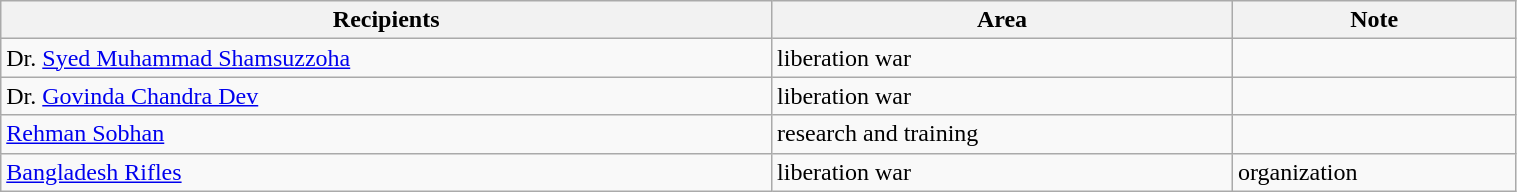<table class="wikitable" style="width:80%;">
<tr>
<th>Recipients</th>
<th>Area</th>
<th>Note</th>
</tr>
<tr>
<td>Dr. <a href='#'>Syed Muhammad Shamsuzzoha</a></td>
<td>liberation war</td>
<td></td>
</tr>
<tr>
<td>Dr. <a href='#'>Govinda Chandra Dev</a></td>
<td>liberation war</td>
<td></td>
</tr>
<tr>
<td><a href='#'>Rehman Sobhan</a></td>
<td>research and training</td>
<td></td>
</tr>
<tr>
<td><a href='#'>Bangladesh Rifles</a></td>
<td>liberation war</td>
<td>organization</td>
</tr>
</table>
